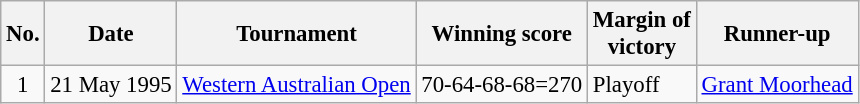<table class="wikitable" style="font-size:95%;">
<tr>
<th>No.</th>
<th>Date</th>
<th>Tournament</th>
<th>Winning score</th>
<th>Margin of<br>victory</th>
<th>Runner-up</th>
</tr>
<tr>
<td align=center>1</td>
<td align=right>21 May 1995</td>
<td><a href='#'>Western Australian Open</a></td>
<td>70-64-68-68=270</td>
<td>Playoff</td>
<td> <a href='#'>Grant Moorhead</a></td>
</tr>
</table>
